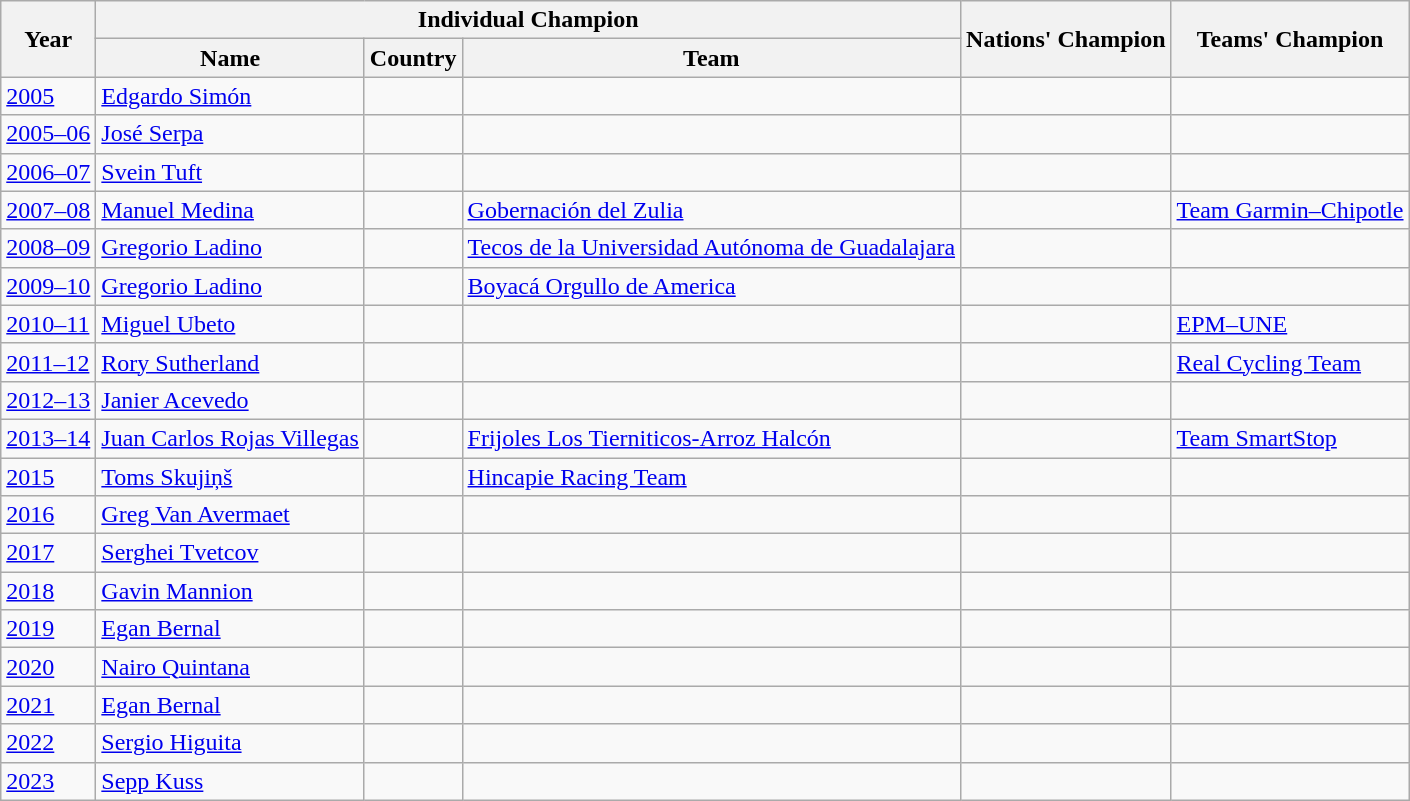<table class="wikitable">
<tr>
<th rowspan=2>Year</th>
<th colspan=3>Individual Champion</th>
<th rowspan=2>Nations' Champion</th>
<th rowspan=2>Teams' Champion</th>
</tr>
<tr>
<th>Name</th>
<th>Country</th>
<th>Team</th>
</tr>
<tr>
<td><a href='#'>2005</a></td>
<td><a href='#'>Edgardo Simón</a></td>
<td></td>
<td></td>
<td></td>
<td></td>
</tr>
<tr>
<td><a href='#'>2005–06</a></td>
<td><a href='#'>José Serpa</a></td>
<td></td>
<td></td>
<td></td>
<td></td>
</tr>
<tr>
<td><a href='#'>2006–07</a></td>
<td><a href='#'>Svein Tuft</a></td>
<td></td>
<td></td>
<td></td>
<td></td>
</tr>
<tr>
<td><a href='#'>2007–08</a></td>
<td><a href='#'>Manuel Medina</a></td>
<td></td>
<td><a href='#'>Gobernación del Zulia</a></td>
<td></td>
<td><a href='#'>Team Garmin–Chipotle</a></td>
</tr>
<tr>
<td><a href='#'>2008–09</a></td>
<td><a href='#'>Gregorio Ladino</a></td>
<td></td>
<td><a href='#'>Tecos de la Universidad Autónoma de Guadalajara</a></td>
<td></td>
<td></td>
</tr>
<tr>
<td><a href='#'>2009–10</a></td>
<td><a href='#'>Gregorio Ladino</a></td>
<td></td>
<td><a href='#'>Boyacá Orgullo de America</a></td>
<td></td>
<td></td>
</tr>
<tr>
<td><a href='#'>2010–11</a></td>
<td><a href='#'>Miguel Ubeto</a></td>
<td></td>
<td></td>
<td></td>
<td><a href='#'>EPM–UNE</a></td>
</tr>
<tr>
<td><a href='#'>2011–12</a></td>
<td><a href='#'>Rory Sutherland</a></td>
<td></td>
<td></td>
<td></td>
<td><a href='#'>Real Cycling Team</a></td>
</tr>
<tr>
<td><a href='#'>2012–13</a></td>
<td><a href='#'>Janier Acevedo</a></td>
<td></td>
<td></td>
<td></td>
<td></td>
</tr>
<tr>
<td><a href='#'>2013–14</a></td>
<td><a href='#'>Juan Carlos Rojas Villegas</a></td>
<td></td>
<td><a href='#'>Frijoles Los Tierniticos-Arroz Halcón</a></td>
<td></td>
<td><a href='#'>Team SmartStop</a></td>
</tr>
<tr>
<td><a href='#'>2015</a></td>
<td><a href='#'>Toms Skujiņš</a></td>
<td></td>
<td><a href='#'>Hincapie Racing Team</a></td>
<td></td>
<td></td>
</tr>
<tr>
<td><a href='#'>2016</a></td>
<td><a href='#'>Greg Van Avermaet</a></td>
<td></td>
<td></td>
<td></td>
<td></td>
</tr>
<tr>
<td><a href='#'>2017</a></td>
<td><a href='#'>Serghei Tvetcov</a></td>
<td></td>
<td></td>
<td></td>
<td></td>
</tr>
<tr>
<td><a href='#'>2018</a></td>
<td><a href='#'>Gavin Mannion</a></td>
<td></td>
<td></td>
<td></td>
<td></td>
</tr>
<tr>
<td><a href='#'>2019</a></td>
<td><a href='#'>Egan Bernal</a></td>
<td></td>
<td></td>
<td></td>
<td></td>
</tr>
<tr>
<td><a href='#'>2020</a></td>
<td><a href='#'>Nairo Quintana</a></td>
<td></td>
<td></td>
<td></td>
<td></td>
</tr>
<tr>
<td><a href='#'>2021</a></td>
<td><a href='#'>Egan Bernal</a></td>
<td></td>
<td></td>
<td></td>
<td></td>
</tr>
<tr>
<td><a href='#'>2022</a></td>
<td><a href='#'>Sergio Higuita</a></td>
<td></td>
<td></td>
<td></td>
<td></td>
</tr>
<tr>
<td><a href='#'>2023</a></td>
<td><a href='#'>Sepp Kuss</a></td>
<td></td>
<td></td>
<td></td>
<td></td>
</tr>
</table>
